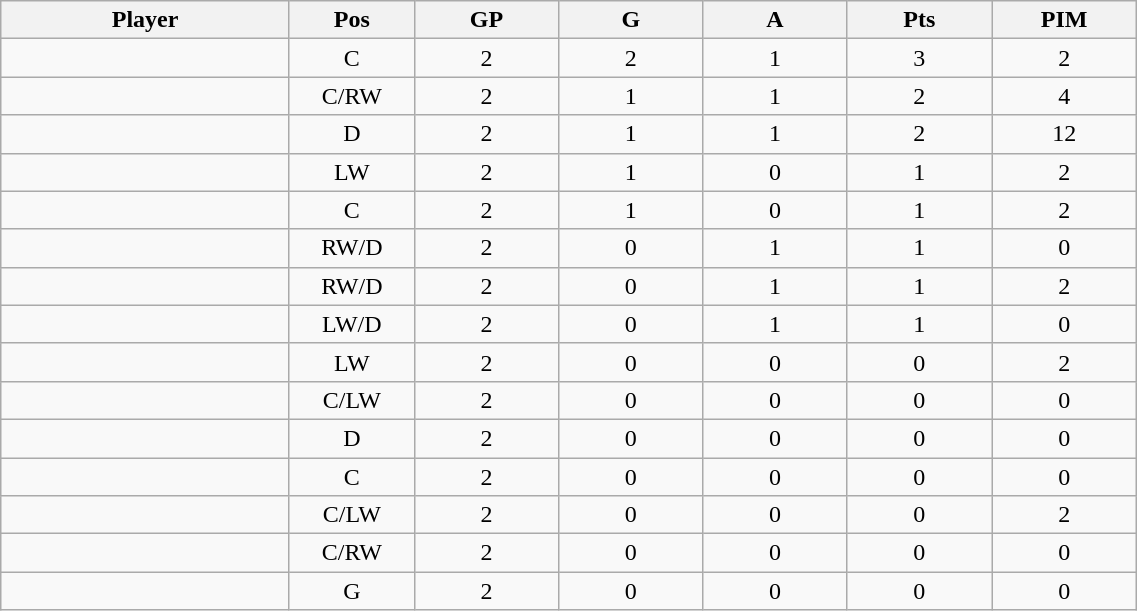<table class="wikitable sortable" width="60%">
<tr ALIGN="center">
<th bgcolor="#DDDDFF" width="10%">Player</th>
<th bgcolor="#DDDDFF" width="3%" title="Position">Pos</th>
<th bgcolor="#DDDDFF" width="5%" title="Games played">GP</th>
<th bgcolor="#DDDDFF" width="5%" title="Goals">G</th>
<th bgcolor="#DDDDFF" width="5%" title="Assists">A</th>
<th bgcolor="#DDDDFF" width="5%" title="Points">Pts</th>
<th bgcolor="#DDDDFF" width="5%" title="Penalties in Minutes">PIM</th>
</tr>
<tr align="center">
<td align="right"></td>
<td>C</td>
<td>2</td>
<td>2</td>
<td>1</td>
<td>3</td>
<td>2</td>
</tr>
<tr align="center">
<td align="right"></td>
<td>C/RW</td>
<td>2</td>
<td>1</td>
<td>1</td>
<td>2</td>
<td>4</td>
</tr>
<tr align="center">
<td align="right"></td>
<td>D</td>
<td>2</td>
<td>1</td>
<td>1</td>
<td>2</td>
<td>12</td>
</tr>
<tr align="center">
<td align="right"></td>
<td>LW</td>
<td>2</td>
<td>1</td>
<td>0</td>
<td>1</td>
<td>2</td>
</tr>
<tr align="center">
<td align="right"></td>
<td>C</td>
<td>2</td>
<td>1</td>
<td>0</td>
<td>1</td>
<td>2</td>
</tr>
<tr align="center">
<td align="right"></td>
<td>RW/D</td>
<td>2</td>
<td>0</td>
<td>1</td>
<td>1</td>
<td>0</td>
</tr>
<tr align="center">
<td align="right"></td>
<td>RW/D</td>
<td>2</td>
<td>0</td>
<td>1</td>
<td>1</td>
<td>2</td>
</tr>
<tr align="center">
<td align="right"></td>
<td>LW/D</td>
<td>2</td>
<td>0</td>
<td>1</td>
<td>1</td>
<td>0</td>
</tr>
<tr align="center">
<td align="right"></td>
<td>LW</td>
<td>2</td>
<td>0</td>
<td>0</td>
<td>0</td>
<td>2</td>
</tr>
<tr align="center">
<td align="right"></td>
<td>C/LW</td>
<td>2</td>
<td>0</td>
<td>0</td>
<td>0</td>
<td>0</td>
</tr>
<tr align="center">
<td align="right"></td>
<td>D</td>
<td>2</td>
<td>0</td>
<td>0</td>
<td>0</td>
<td>0</td>
</tr>
<tr align="center">
<td align="right"></td>
<td>C</td>
<td>2</td>
<td>0</td>
<td>0</td>
<td>0</td>
<td>0</td>
</tr>
<tr align="center">
<td align="right"></td>
<td>C/LW</td>
<td>2</td>
<td>0</td>
<td>0</td>
<td>0</td>
<td>2</td>
</tr>
<tr align="center">
<td align="right"></td>
<td>C/RW</td>
<td>2</td>
<td>0</td>
<td>0</td>
<td>0</td>
<td>0</td>
</tr>
<tr align="center">
<td align="right"></td>
<td>G</td>
<td>2</td>
<td>0</td>
<td>0</td>
<td>0</td>
<td>0</td>
</tr>
</table>
